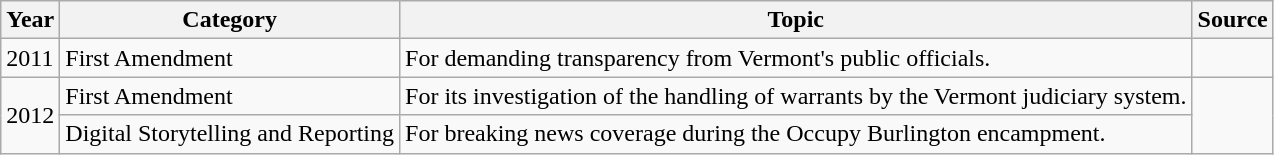<table class="wikitable sortable">
<tr>
<th>Year</th>
<th>Category</th>
<th>Topic</th>
<th>Source</th>
</tr>
<tr>
<td>2011</td>
<td>First Amendment</td>
<td>For demanding transparency from Vermont's public officials.</td>
<td></td>
</tr>
<tr>
<td rowspan="2">2012</td>
<td>First Amendment</td>
<td>For its investigation of the handling of warrants by the Vermont judiciary system.</td>
<td rowspan="2"></td>
</tr>
<tr>
<td>Digital Storytelling and Reporting</td>
<td>For breaking news coverage during the Occupy Burlington encampment.</td>
</tr>
</table>
